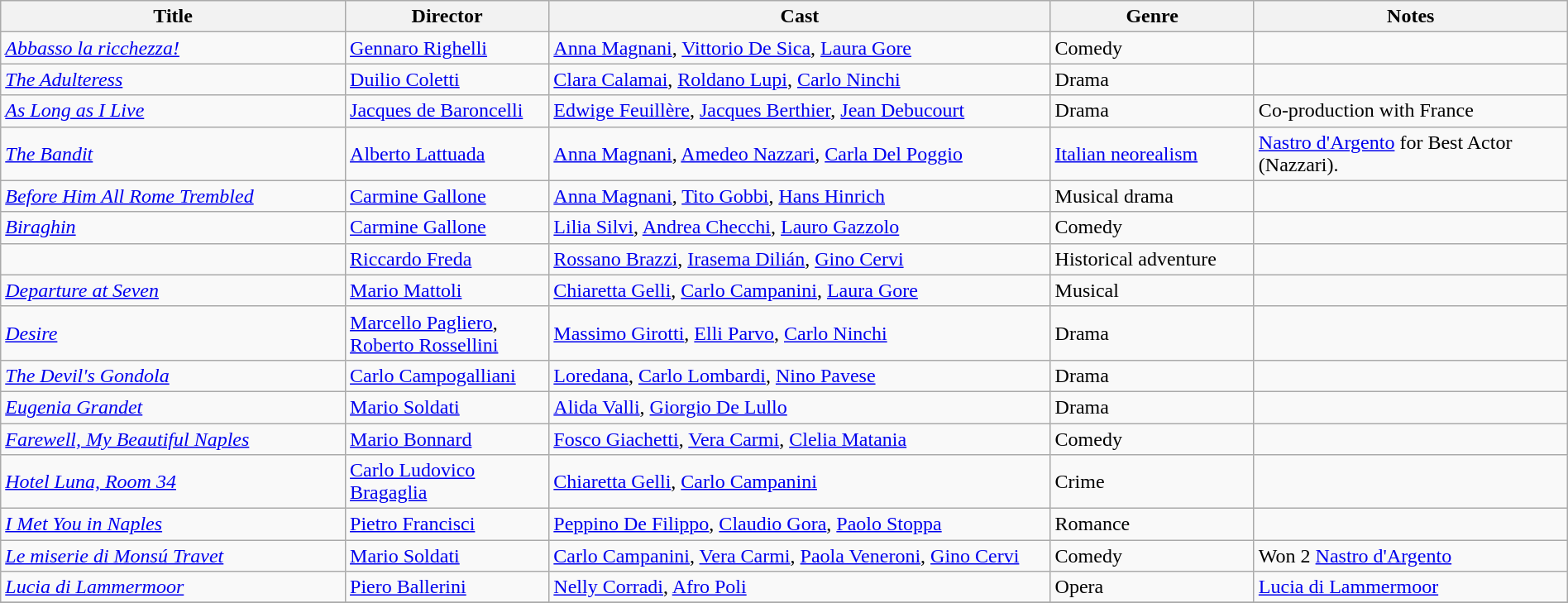<table class="wikitable" style="width:100%;">
<tr>
<th style="width:22%;">Title</th>
<th style="width:13%;">Director</th>
<th style="width:32%;">Cast</th>
<th style="width:13%;">Genre</th>
<th style="width:20%;">Notes</th>
</tr>
<tr>
<td><em><a href='#'>Abbasso la ricchezza!</a></em></td>
<td><a href='#'>Gennaro Righelli</a></td>
<td><a href='#'>Anna Magnani</a>, <a href='#'>Vittorio De Sica</a>, <a href='#'>Laura Gore</a></td>
<td>Comedy</td>
<td></td>
</tr>
<tr>
<td><em><a href='#'>The Adulteress</a></em></td>
<td><a href='#'>Duilio Coletti</a></td>
<td><a href='#'>Clara Calamai</a>, <a href='#'>Roldano Lupi</a>, <a href='#'>Carlo Ninchi</a></td>
<td>Drama</td>
<td></td>
</tr>
<tr>
<td><em><a href='#'>As Long as I Live</a></em></td>
<td><a href='#'>Jacques de Baroncelli</a></td>
<td><a href='#'>Edwige Feuillère</a>, <a href='#'>Jacques Berthier</a>, <a href='#'>Jean Debucourt</a></td>
<td>Drama</td>
<td>Co-production with France</td>
</tr>
<tr>
<td><em><a href='#'>The Bandit</a></em></td>
<td><a href='#'>Alberto Lattuada</a></td>
<td><a href='#'>Anna Magnani</a>, <a href='#'>Amedeo Nazzari</a>, <a href='#'>Carla Del Poggio</a></td>
<td><a href='#'>Italian neorealism</a></td>
<td><a href='#'>Nastro d'Argento</a> for Best Actor (Nazzari).</td>
</tr>
<tr>
<td><em><a href='#'>Before Him All Rome Trembled</a></em></td>
<td><a href='#'>Carmine Gallone</a></td>
<td><a href='#'>Anna Magnani</a>, <a href='#'>Tito Gobbi</a>, <a href='#'>Hans Hinrich</a></td>
<td>Musical drama</td>
<td></td>
</tr>
<tr>
<td><em><a href='#'>Biraghin</a></em></td>
<td><a href='#'>Carmine Gallone</a></td>
<td><a href='#'>Lilia Silvi</a>, <a href='#'>Andrea Checchi</a>, <a href='#'>Lauro Gazzolo</a></td>
<td>Comedy</td>
<td></td>
</tr>
<tr>
<td></td>
<td><a href='#'>Riccardo Freda</a></td>
<td><a href='#'>Rossano Brazzi</a>, <a href='#'>Irasema Dilián</a>, <a href='#'>Gino Cervi</a></td>
<td>Historical adventure</td>
<td></td>
</tr>
<tr>
<td><em><a href='#'>Departure at Seven</a></em></td>
<td><a href='#'>Mario Mattoli</a></td>
<td><a href='#'>Chiaretta Gelli</a>, <a href='#'>Carlo Campanini</a>, <a href='#'>Laura Gore</a></td>
<td>Musical</td>
<td></td>
</tr>
<tr>
<td><em><a href='#'>Desire</a></em></td>
<td><a href='#'>Marcello Pagliero</a>, <a href='#'>Roberto Rossellini</a></td>
<td><a href='#'>Massimo Girotti</a>, <a href='#'>Elli Parvo</a>, <a href='#'>Carlo Ninchi</a></td>
<td>Drama</td>
<td></td>
</tr>
<tr>
<td><em><a href='#'>The Devil's Gondola</a></em></td>
<td><a href='#'>Carlo Campogalliani</a></td>
<td><a href='#'>Loredana</a>, <a href='#'>Carlo Lombardi</a>, <a href='#'>Nino Pavese</a></td>
<td>Drama</td>
<td></td>
</tr>
<tr>
<td><em><a href='#'>Eugenia Grandet</a></em></td>
<td><a href='#'>Mario Soldati</a></td>
<td><a href='#'>Alida Valli</a>, <a href='#'>Giorgio De Lullo</a></td>
<td>Drama</td>
<td></td>
</tr>
<tr>
<td><em><a href='#'>Farewell, My Beautiful Naples</a></em></td>
<td><a href='#'>Mario Bonnard</a></td>
<td><a href='#'>Fosco Giachetti</a>, <a href='#'>Vera Carmi</a>, <a href='#'>Clelia Matania</a></td>
<td>Comedy</td>
<td></td>
</tr>
<tr>
<td><em><a href='#'>Hotel Luna, Room 34</a></em></td>
<td><a href='#'>Carlo Ludovico Bragaglia</a></td>
<td><a href='#'>Chiaretta Gelli</a>, <a href='#'>Carlo Campanini</a></td>
<td>Crime</td>
<td></td>
</tr>
<tr>
<td><em><a href='#'>I Met You in Naples</a></em></td>
<td><a href='#'>Pietro Francisci</a></td>
<td><a href='#'>Peppino De Filippo</a>, <a href='#'>Claudio Gora</a>, <a href='#'>Paolo Stoppa</a></td>
<td>Romance</td>
<td></td>
</tr>
<tr>
<td><em><a href='#'>Le miserie di Monsú Travet</a></em></td>
<td><a href='#'>Mario Soldati</a></td>
<td><a href='#'>Carlo Campanini</a>, <a href='#'>Vera Carmi</a>, <a href='#'>Paola Veneroni</a>, <a href='#'>Gino Cervi</a></td>
<td>Comedy</td>
<td>Won 2 <a href='#'>Nastro d'Argento</a></td>
</tr>
<tr>
<td><em><a href='#'>Lucia di Lammermoor</a></em></td>
<td><a href='#'>Piero Ballerini</a></td>
<td><a href='#'>Nelly Corradi</a>, <a href='#'>Afro Poli</a></td>
<td>Opera</td>
<td><a href='#'>Lucia di Lammermoor</a></td>
</tr>
<tr>
</tr>
</table>
